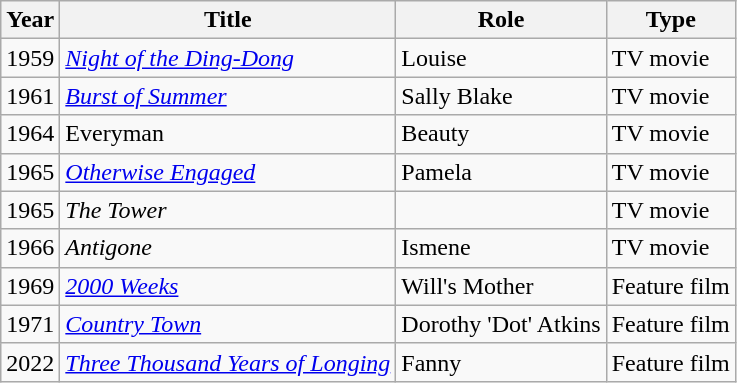<table class="wikitable">
<tr>
<th>Year</th>
<th>Title</th>
<th>Role</th>
<th>Type</th>
</tr>
<tr>
<td>1959</td>
<td><em><a href='#'>Night of the Ding-Dong</a></em></td>
<td>Louise</td>
<td>TV movie</td>
</tr>
<tr>
<td>1961</td>
<td><em><a href='#'>Burst of Summer</a></em></td>
<td>Sally Blake</td>
<td>TV movie</td>
</tr>
<tr>
<td>1964</td>
<td>Everyman</td>
<td>Beauty</td>
<td>TV movie</td>
</tr>
<tr>
<td>1965</td>
<td><em><a href='#'>Otherwise Engaged</a></em></td>
<td>Pamela</td>
<td>TV movie</td>
</tr>
<tr>
<td>1965</td>
<td><em>The Tower</em></td>
<td></td>
<td>TV movie</td>
</tr>
<tr>
<td>1966</td>
<td><em>Antigone</em></td>
<td>Ismene</td>
<td>TV movie</td>
</tr>
<tr>
<td>1969</td>
<td><em><a href='#'>2000 Weeks</a></em></td>
<td>Will's Mother</td>
<td>Feature film</td>
</tr>
<tr>
<td>1971</td>
<td><em><a href='#'>Country Town</a></em></td>
<td>Dorothy 'Dot' Atkins</td>
<td>Feature film</td>
</tr>
<tr>
<td>2022</td>
<td><em><a href='#'>Three Thousand Years of Longing</a></em></td>
<td>Fanny</td>
<td>Feature film</td>
</tr>
</table>
